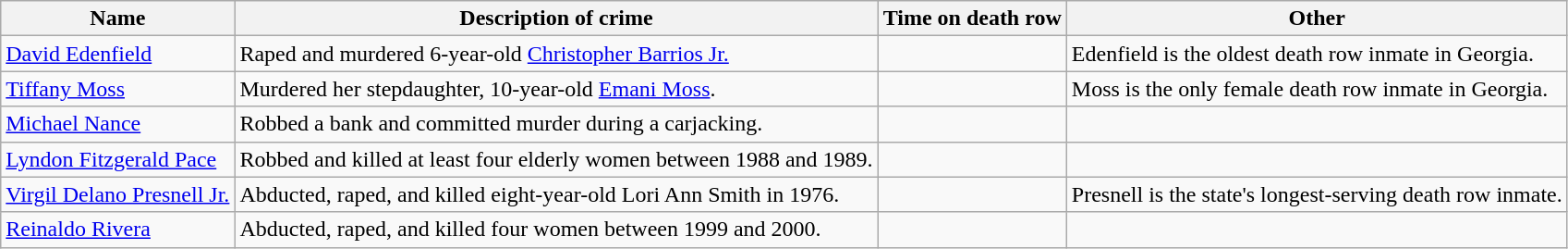<table class="wikitable sortable">
<tr>
<th>Name</th>
<th>Description of crime</th>
<th>Time on death row</th>
<th>Other</th>
</tr>
<tr>
<td><a href='#'>David Edenfield</a></td>
<td>Raped and murdered 6-year-old <a href='#'>Christopher Barrios Jr.</a></td>
<td></td>
<td>Edenfield is the oldest death row inmate in Georgia.</td>
</tr>
<tr>
<td><a href='#'>Tiffany Moss</a></td>
<td>Murdered her stepdaughter, 10-year-old <a href='#'>Emani Moss</a>.</td>
<td></td>
<td>Moss is the only female death row inmate in Georgia.</td>
</tr>
<tr>
<td><a href='#'>Michael Nance</a></td>
<td>Robbed a bank and committed murder during a carjacking.</td>
<td></td>
<td></td>
</tr>
<tr>
<td><a href='#'>Lyndon Fitzgerald Pace</a></td>
<td>Robbed and killed at least four elderly women between 1988 and 1989.</td>
<td></td>
<td></td>
</tr>
<tr>
<td><a href='#'>Virgil Delano Presnell Jr.</a></td>
<td>Abducted, raped, and killed eight-year-old Lori Ann Smith in 1976.</td>
<td></td>
<td>Presnell is the state's longest-serving death row inmate.</td>
</tr>
<tr>
<td><a href='#'>Reinaldo Rivera</a></td>
<td>Abducted, raped, and killed four women between 1999 and 2000.</td>
<td></td>
<td></td>
</tr>
</table>
